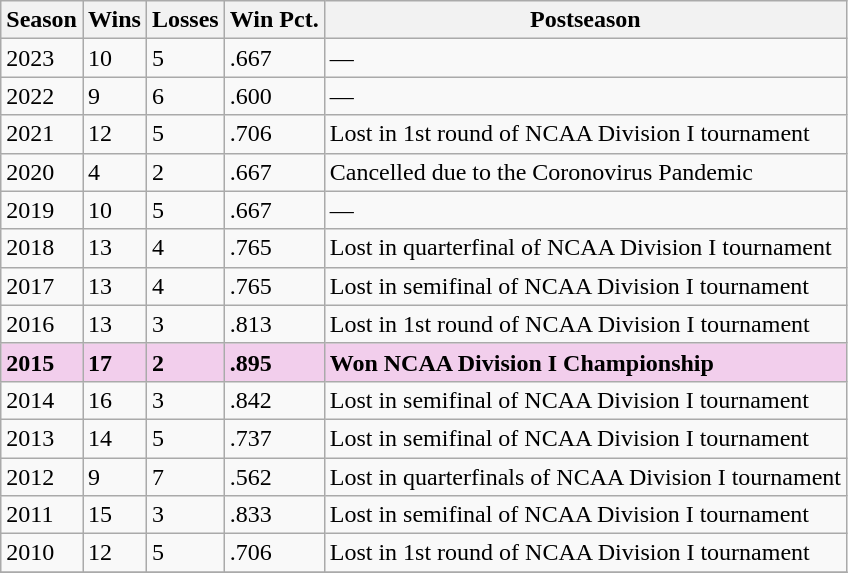<table class="wikitable sortable">
<tr>
<th>Season</th>
<th>Wins</th>
<th>Losses</th>
<th>Win Pct.</th>
<th>Postseason</th>
</tr>
<tr>
<td>2023</td>
<td>10</td>
<td>5</td>
<td>.667</td>
<td>—</td>
</tr>
<tr>
<td>2022</td>
<td>9</td>
<td>6</td>
<td>.600</td>
<td>—</td>
</tr>
<tr>
<td>2021</td>
<td>12</td>
<td>5</td>
<td>.706</td>
<td>Lost in 1st round of NCAA Division I tournament</td>
</tr>
<tr>
<td>2020</td>
<td>4</td>
<td>2</td>
<td>.667</td>
<td>Cancelled due to the Coronovirus Pandemic</td>
</tr>
<tr>
<td>2019</td>
<td>10</td>
<td>5</td>
<td>.667</td>
<td>—</td>
</tr>
<tr>
<td>2018</td>
<td>13</td>
<td>4</td>
<td>.765</td>
<td>Lost in quarterfinal of NCAA Division I tournament</td>
</tr>
<tr>
<td>2017</td>
<td>13</td>
<td>4</td>
<td>.765</td>
<td>Lost in semifinal of NCAA Division I tournament</td>
</tr>
<tr>
<td>2016</td>
<td>13</td>
<td>3</td>
<td>.813</td>
<td>Lost in 1st round of NCAA Division I tournament</td>
</tr>
<tr bgcolor="#F2CEEC">
<td><strong>2015</strong></td>
<td><strong>17</strong></td>
<td><strong>2</strong></td>
<td><strong>.895</strong></td>
<td><strong>Won NCAA Division I Championship</strong></td>
</tr>
<tr>
<td>2014</td>
<td>16</td>
<td>3</td>
<td>.842</td>
<td>Lost in semifinal of NCAA Division I tournament</td>
</tr>
<tr>
<td>2013</td>
<td>14</td>
<td>5</td>
<td>.737</td>
<td>Lost in semifinal of NCAA Division I tournament</td>
</tr>
<tr>
<td>2012</td>
<td>9</td>
<td>7</td>
<td>.562</td>
<td>Lost in quarterfinals of NCAA Division I tournament</td>
</tr>
<tr>
<td>2011</td>
<td>15</td>
<td>3</td>
<td>.833</td>
<td>Lost in semifinal of NCAA Division I tournament</td>
</tr>
<tr>
<td>2010</td>
<td>12</td>
<td>5</td>
<td>.706</td>
<td>Lost in 1st round of NCAA Division I tournament</td>
</tr>
<tr>
</tr>
</table>
